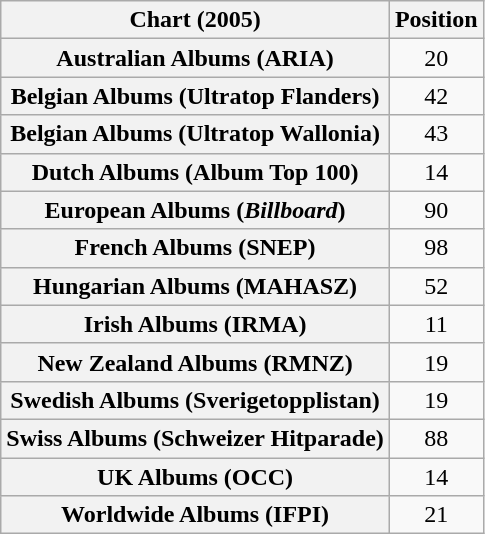<table class="wikitable sortable plainrowheaders" style="text-align:center">
<tr>
<th scope="col">Chart (2005)</th>
<th scope="col">Position</th>
</tr>
<tr>
<th scope="row">Australian Albums (ARIA)</th>
<td>20</td>
</tr>
<tr>
<th scope="row">Belgian Albums (Ultratop Flanders)</th>
<td>42</td>
</tr>
<tr>
<th scope="row">Belgian Albums (Ultratop Wallonia)</th>
<td>43</td>
</tr>
<tr>
<th scope="row">Dutch Albums (Album Top 100)</th>
<td>14</td>
</tr>
<tr>
<th scope="row">European Albums (<em>Billboard</em>)</th>
<td>90</td>
</tr>
<tr>
<th scope="row">French Albums (SNEP)</th>
<td>98</td>
</tr>
<tr>
<th scope="row">Hungarian Albums (MAHASZ)</th>
<td>52</td>
</tr>
<tr>
<th scope="row">Irish Albums (IRMA)</th>
<td>11</td>
</tr>
<tr>
<th scope="row">New Zealand Albums (RMNZ)</th>
<td>19</td>
</tr>
<tr>
<th scope="row">Swedish Albums (Sverigetopplistan)</th>
<td>19</td>
</tr>
<tr>
<th scope="row">Swiss Albums (Schweizer Hitparade)</th>
<td>88</td>
</tr>
<tr>
<th scope="row">UK Albums (OCC)</th>
<td>14</td>
</tr>
<tr>
<th scope="row">Worldwide Albums (IFPI)</th>
<td>21</td>
</tr>
</table>
